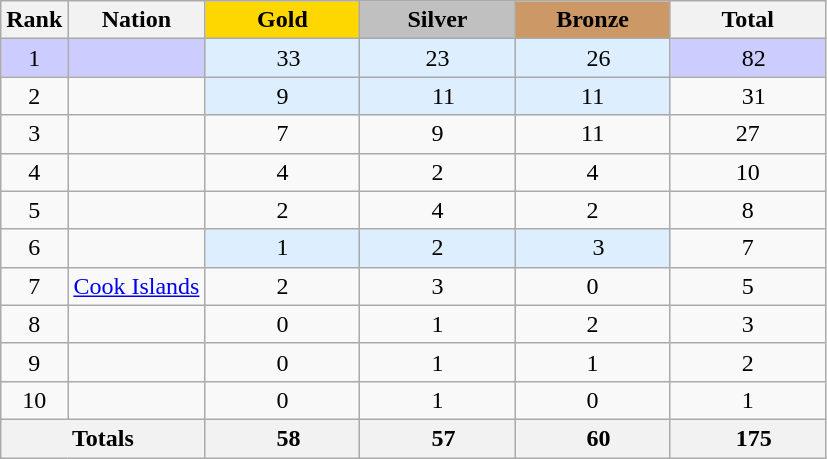<table class="wikitable sortable plainrowheaders" style="text-align: center">
<tr>
<th scope="col">Rank</th>
<th scope="col">Nation</th>
<th scope="col" style="background-color:gold; width:6em;">Gold</th>
<th scope="col" style="background-color:silver; width:6em;">Silver</th>
<th scope="col" style="background-color:#cc9966; width:6em;">Bronze</th>
<th scope="col" style="width:6em;">Total</th>
</tr>
<tr bgcolor=#ccccff>
<td>1</td>
<td align=left></td>
<td style="background-color:#ddeeff">  33</td>
<td style="background-color:#ddeeff">23</td>
<td style="background-color:#ddeeff">  26</td>
<td>  82</td>
</tr>
<tr>
<td>2</td>
<td align=left></td>
<td style="background-color:#ddeeff">9</td>
<td style="background-color:#ddeeff">  11</td>
<td style="background-color:#ddeeff">11</td>
<td>  31</td>
</tr>
<tr>
<td>3</td>
<td align=left></td>
<td>7</td>
<td>9</td>
<td>11</td>
<td>27</td>
</tr>
<tr>
<td>4</td>
<td align=left></td>
<td>4</td>
<td>2</td>
<td>4</td>
<td>10</td>
</tr>
<tr>
<td>5</td>
<td align=left></td>
<td>2</td>
<td>4</td>
<td>2</td>
<td>8</td>
</tr>
<tr>
<td>6</td>
<td align=left align=left style="background-color:#f9f9f9"></td>
<td style="background-color:#ddeeff">1</td>
<td style="background-color:#ddeeff">2</td>
<td style="background-color:#ddeeff">  3</td>
<td>7</td>
</tr>
<tr>
<td>7</td>
<td align=left> <a href='#'>Cook Islands</a></td>
<td>2</td>
<td>3</td>
<td>0</td>
<td>5</td>
</tr>
<tr>
<td>8</td>
<td align=left></td>
<td>0</td>
<td>1</td>
<td>2</td>
<td>3</td>
</tr>
<tr>
<td>9</td>
<td align=left></td>
<td>0</td>
<td>1 </td>
<td>1 </td>
<td>2</td>
</tr>
<tr>
<td>10</td>
<td align=left></td>
<td>0</td>
<td>1</td>
<td>0</td>
<td>1</td>
</tr>
<tr>
<th colspan=2>Totals</th>
<th>  58</th>
<th>  57</th>
<th>  60</th>
<th>  175</th>
</tr>
</table>
